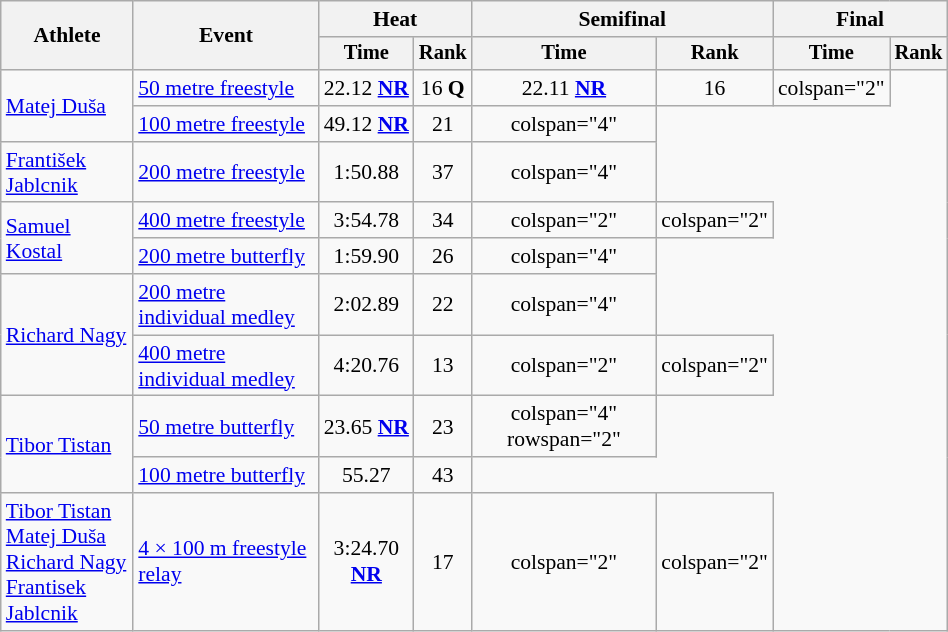<table class="wikitable" style="text-align:center; font-size:90%; width:50%;">
<tr>
<th rowspan="2">Athlete</th>
<th rowspan="2">Event</th>
<th colspan="2">Heat</th>
<th colspan="2">Semifinal</th>
<th colspan="2">Final</th>
</tr>
<tr style="font-size:95%">
<th>Time</th>
<th>Rank</th>
<th>Time</th>
<th>Rank</th>
<th>Time</th>
<th>Rank</th>
</tr>
<tr align=center>
<td align=left rowspan="2"><a href='#'>Matej Duša</a></td>
<td align=left><a href='#'>50 metre freestyle</a></td>
<td>22.12 <strong><a href='#'>NR</a></strong></td>
<td>16 <strong>Q</strong></td>
<td>22.11 <strong><a href='#'>NR</a></strong></td>
<td>16</td>
<td>colspan="2" </td>
</tr>
<tr align=center>
<td align=left><a href='#'>100 metre freestyle</a></td>
<td>49.12 <strong><a href='#'>NR</a></strong></td>
<td>21</td>
<td>colspan="4" </td>
</tr>
<tr align=center>
<td align=left><a href='#'>František Jablcnik</a></td>
<td align=left><a href='#'>200 metre freestyle</a></td>
<td>1:50.88</td>
<td>37</td>
<td>colspan="4" </td>
</tr>
<tr align=center>
<td align=left rowspan="2"><a href='#'>Samuel Kostal</a></td>
<td align=left><a href='#'>400 metre freestyle</a></td>
<td>3:54.78</td>
<td>34</td>
<td>colspan="2" </td>
<td>colspan="2" </td>
</tr>
<tr align=center>
<td align=left><a href='#'>200 metre butterfly</a></td>
<td>1:59.90</td>
<td>26</td>
<td>colspan="4" </td>
</tr>
<tr align=center>
<td align=left rowspan="2"><a href='#'>Richard Nagy</a></td>
<td align=left><a href='#'>200 metre individual medley</a></td>
<td>2:02.89</td>
<td>22</td>
<td>colspan="4" </td>
</tr>
<tr align=center>
<td align=left><a href='#'>400 metre individual medley</a></td>
<td>4:20.76</td>
<td>13</td>
<td>colspan="2" </td>
<td>colspan="2" </td>
</tr>
<tr align=center>
<td align=left rowspan="2"><a href='#'>Tibor Tistan</a></td>
<td align=left><a href='#'>50 metre butterfly</a></td>
<td>23.65 <strong><a href='#'>NR</a></strong></td>
<td>23</td>
<td>colspan="4" rowspan="2"</td>
</tr>
<tr align=center>
<td align=left><a href='#'>100 metre butterfly</a></td>
<td>55.27</td>
<td>43</td>
</tr>
<tr>
<td align=left><a href='#'>Tibor Tistan</a>  <br><a href='#'>Matej Duša</a> <br><a href='#'>Richard Nagy</a>  <br><a href='#'>Frantisek Jablcnik</a></td>
<td align=left><a href='#'>4 × 100 m freestyle relay</a></td>
<td>3:24.70 <strong><a href='#'>NR</a></strong></td>
<td>17</td>
<td>colspan="2" </td>
<td>colspan="2"  </td>
</tr>
</table>
